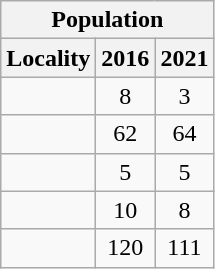<table class="wikitable" style="text-align:center;">
<tr>
<th colspan="3" style="text-align:center;  font-weight:bold">Population</th>
</tr>
<tr>
<th style="text-align:center; background:  font-weight:bold">Locality</th>
<th style="text-align:center; background:  font-weight:bold"><strong>2016</strong></th>
<th style="text-align:center; background:  font-weight:bold"><strong>2021</strong></th>
</tr>
<tr>
<td></td>
<td>8</td>
<td>3</td>
</tr>
<tr>
<td></td>
<td>62</td>
<td>64</td>
</tr>
<tr>
<td></td>
<td>5</td>
<td>5</td>
</tr>
<tr>
<td></td>
<td>10</td>
<td>8</td>
</tr>
<tr>
<td></td>
<td>120</td>
<td>111</td>
</tr>
</table>
